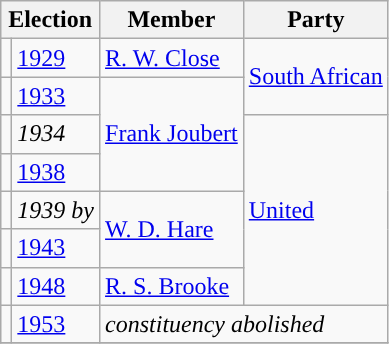<table class="wikitable">
<tr>
<th colspan="2">Election</th>
<th>Member</th>
<th>Party</th>
</tr>
<tr>
<td style="background-color: "></td>
<td><a href='#'>1929</a></td>
<td><a href='#'>R. W. Close</a></td>
<td rowspan="2"><a href='#'>South African</a></td>
</tr>
<tr>
<td style="background-color: "></td>
<td><a href='#'>1933</a></td>
<td rowspan="3"><a href='#'>Frank Joubert</a></td>
</tr>
<tr>
<td style="background-color: "></td>
<td><em>1934</em></td>
<td rowspan="5"><a href='#'>United</a></td>
</tr>
<tr>
<td style="background-color: "></td>
<td><a href='#'>1938</a></td>
</tr>
<tr>
<td style="background-color: "></td>
<td><em>1939 by</em></td>
<td rowspan="2"><a href='#'>W. D. Hare</a></td>
</tr>
<tr>
<td style="background-color: "></td>
<td><a href='#'>1943</a></td>
</tr>
<tr>
<td style="background-color: "></td>
<td><a href='#'>1948</a></td>
<td><a href='#'>R. S. Brooke</a></td>
</tr>
<tr>
<td style="background-color: "></td>
<td><a href='#'>1953</a></td>
<td colspan="2"><em>constituency abolished</em></td>
</tr>
<tr>
</tr>
</table>
